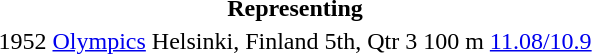<table>
<tr>
<th colspan="6">Representing </th>
</tr>
<tr>
<td>1952</td>
<td><a href='#'>Olympics</a></td>
<td>Helsinki, Finland</td>
<td>5th, Qtr 3</td>
<td>100 m</td>
<td><a href='#'>11.08/10.9</a></td>
</tr>
</table>
